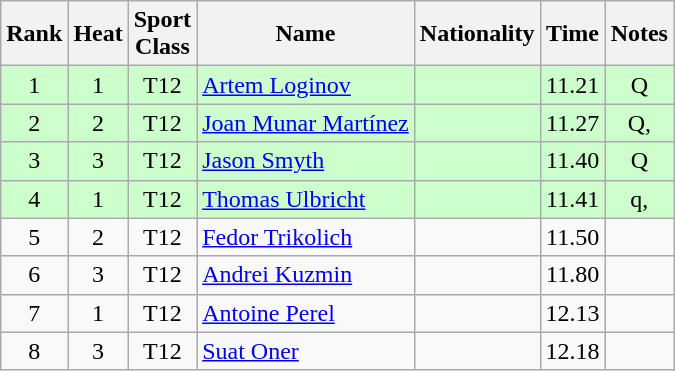<table class="wikitable sortable" style="text-align:center">
<tr>
<th>Rank</th>
<th>Heat</th>
<th>Sport<br>Class</th>
<th>Name</th>
<th>Nationality</th>
<th>Time</th>
<th>Notes</th>
</tr>
<tr bgcolor=ccffcc>
<td>1</td>
<td>1</td>
<td>T12</td>
<td align=left><a href='#'>Artem Loginov</a></td>
<td align=left></td>
<td>11.21</td>
<td>Q</td>
</tr>
<tr bgcolor=ccffcc>
<td>2</td>
<td>2</td>
<td>T12</td>
<td align=left><a href='#'>Joan Munar Martínez</a></td>
<td align=left></td>
<td>11.27</td>
<td>Q, </td>
</tr>
<tr bgcolor=ccffcc>
<td>3</td>
<td>3</td>
<td>T12</td>
<td align=left><a href='#'>Jason Smyth</a></td>
<td align=left></td>
<td>11.40</td>
<td>Q</td>
</tr>
<tr bgcolor=ccffcc>
<td>4</td>
<td>1</td>
<td>T12</td>
<td align=left><a href='#'>Thomas Ulbricht</a></td>
<td align=left></td>
<td>11.41</td>
<td>q, </td>
</tr>
<tr>
<td>5</td>
<td>2</td>
<td>T12</td>
<td align=left><a href='#'>Fedor Trikolich</a></td>
<td align=left></td>
<td>11.50</td>
<td></td>
</tr>
<tr>
<td>6</td>
<td>3</td>
<td>T12</td>
<td align=left><a href='#'>Andrei Kuzmin</a></td>
<td align=left></td>
<td>11.80</td>
<td></td>
</tr>
<tr>
<td>7</td>
<td>1</td>
<td>T12</td>
<td align=left><a href='#'>Antoine Perel</a></td>
<td align=left></td>
<td>12.13</td>
<td></td>
</tr>
<tr>
<td>8</td>
<td>3</td>
<td>T12</td>
<td align=left><a href='#'>Suat Oner</a></td>
<td align=left></td>
<td>12.18</td>
<td></td>
</tr>
</table>
